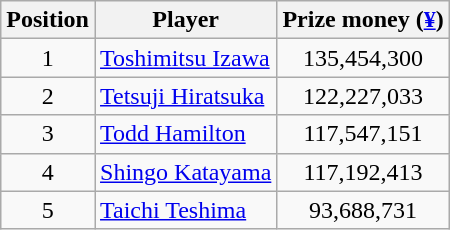<table class="wikitable">
<tr>
<th>Position</th>
<th>Player</th>
<th>Prize money (<a href='#'>¥</a>)</th>
</tr>
<tr>
<td align=center>1</td>
<td> <a href='#'>Toshimitsu Izawa</a></td>
<td align=center>135,454,300</td>
</tr>
<tr>
<td align=center>2</td>
<td> <a href='#'>Tetsuji Hiratsuka</a></td>
<td align=center>122,227,033</td>
</tr>
<tr>
<td align=center>3</td>
<td> <a href='#'>Todd Hamilton</a></td>
<td align=center>117,547,151</td>
</tr>
<tr>
<td align=center>4</td>
<td> <a href='#'>Shingo Katayama</a></td>
<td align=center>117,192,413</td>
</tr>
<tr>
<td align=center>5</td>
<td> <a href='#'>Taichi Teshima</a></td>
<td align=center>93,688,731</td>
</tr>
</table>
